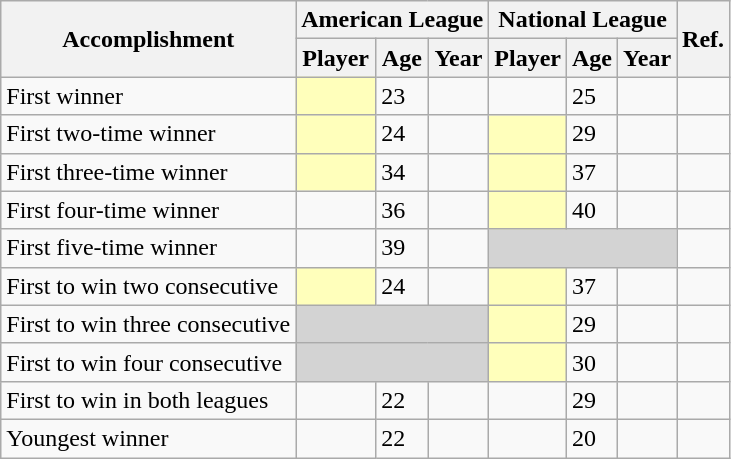<table class="wikitable sortable" style="text-align:left">
<tr>
<th class="unsortable" rowspan=2>Accomplishment</th>
<th colspan=3>American League</th>
<th colspan=3>National League</th>
<th class="unsortable" rowspan=2>Ref.</th>
</tr>
<tr>
<th>Player</th>
<th>Age</th>
<th>Year</th>
<th>Player</th>
<th>Age</th>
<th>Year</th>
</tr>
<tr>
<td>First winner</td>
<td style="background:#ffb;"> <sup></sup></td>
<td>23</td>
<td></td>
<td></td>
<td>25</td>
<td></td>
<td></td>
</tr>
<tr>
<td>First two-time winner</td>
<td style="background:#ffb;"> <sup></sup></td>
<td>24</td>
<td></td>
<td style="background:#ffb;"></td>
<td>29</td>
<td></td>
<td></td>
</tr>
<tr>
<td>First three-time winner</td>
<td style="background:#ffb;"> <sup></sup></td>
<td>34</td>
<td></td>
<td style="background:#ffb;"> <sup></sup></td>
<td>37</td>
<td></td>
<td></td>
</tr>
<tr>
<td>First four-time winner</td>
<td></td>
<td>36</td>
<td></td>
<td style="background:#ffb;"> <sup></sup></td>
<td>40</td>
<td></td>
<td></td>
</tr>
<tr>
<td>First five-time winner</td>
<td></td>
<td>39</td>
<td></td>
<td colspan=3 bgcolor=lightgrey></td>
<td></td>
</tr>
<tr>
<td>First to win two consecutive</td>
<td style="background:#ffb;"> <sup></sup></td>
<td>24</td>
<td></td>
<td style="background:#ffb;"> <sup></sup></td>
<td>37</td>
<td></td>
<td></td>
</tr>
<tr>
<td>First to win three consecutive</td>
<td colspan=3 bgcolor=lightgrey></td>
<td style="background:#ffb;"> <sup></sup></td>
<td>29</td>
<td></td>
<td></td>
</tr>
<tr>
<td>First to win four consecutive</td>
<td colspan=3 bgcolor=lightgrey></td>
<td style="background:#ffb;"> <sup></sup></td>
<td>30</td>
<td></td>
<td></td>
</tr>
<tr>
<td>First to win in both leagues</td>
<td></td>
<td>22</td>
<td></td>
<td></td>
<td>29</td>
<td></td>
<td></td>
</tr>
<tr>
<td>Youngest winner</td>
<td></td>
<td>22</td>
<td></td>
<td></td>
<td>20</td>
<td></td>
<td></td>
</tr>
</table>
